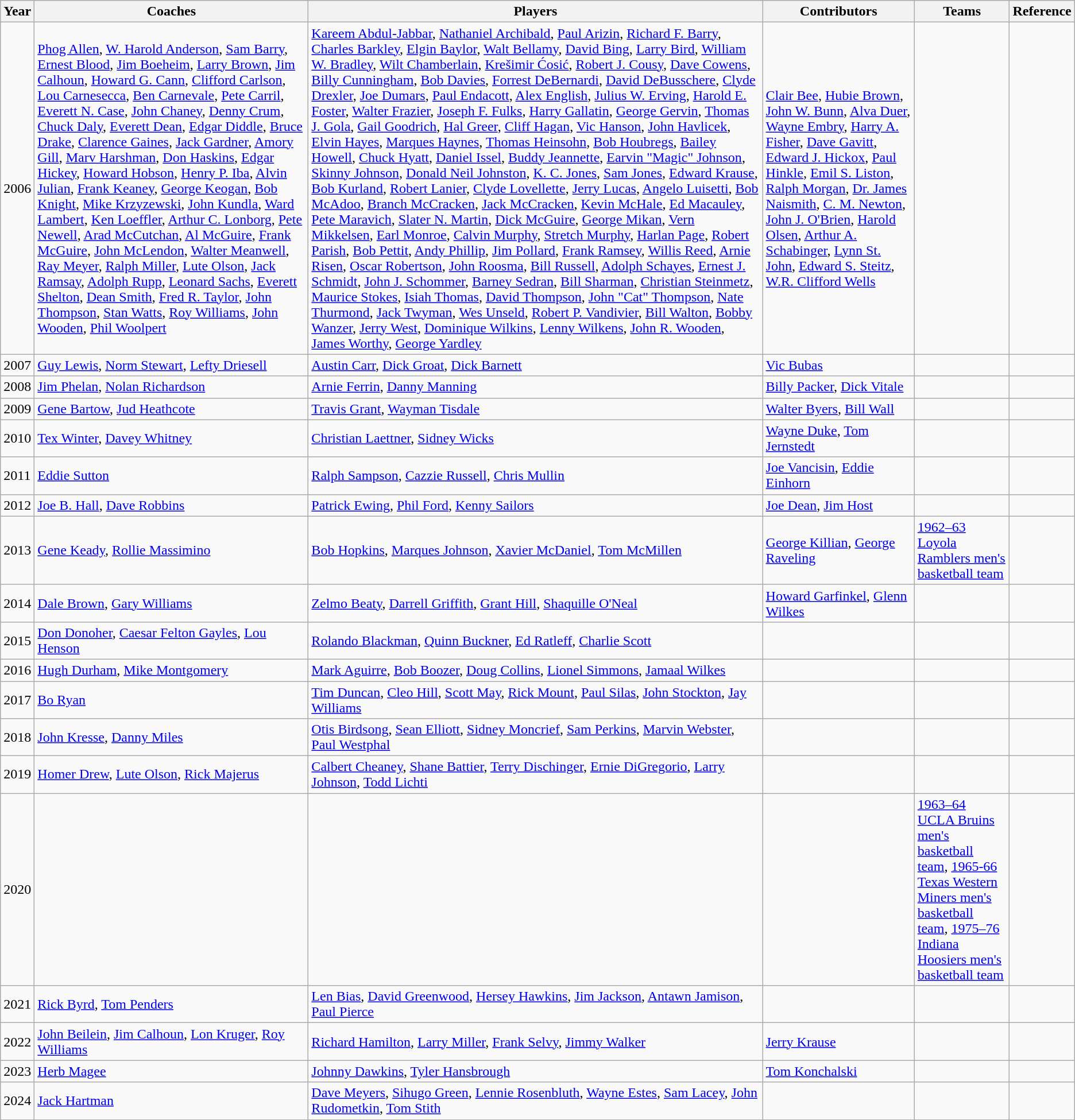<table class="wikitable sortable">
<tr>
<th>Year</th>
<th>Coaches</th>
<th class=unsortable>Players</th>
<th class=unsortable>Contributors</th>
<th class=unsortable>Teams</th>
<th class=unsortable>Reference</th>
</tr>
<tr>
<td>2006</td>
<td><a href='#'>Phog Allen</a>, <a href='#'>W. Harold Anderson</a>, <a href='#'>Sam Barry</a>, <a href='#'>Ernest Blood</a>, <a href='#'>Jim Boeheim</a>, <a href='#'>Larry Brown</a>, <a href='#'>Jim Calhoun</a>, <a href='#'>Howard G. Cann</a>, <a href='#'>Clifford Carlson</a>, <a href='#'>Lou Carnesecca</a>, <a href='#'>Ben Carnevale</a>, <a href='#'>Pete Carril</a>, <a href='#'>Everett N. Case</a>, <a href='#'>John Chaney</a>, <a href='#'>Denny Crum</a>, <a href='#'>Chuck Daly</a>, <a href='#'>Everett Dean</a>, <a href='#'>Edgar Diddle</a>, <a href='#'>Bruce Drake</a>, <a href='#'>Clarence Gaines</a>, <a href='#'>Jack Gardner</a>, <a href='#'>Amory Gill</a>, <a href='#'>Marv Harshman</a>, <a href='#'>Don Haskins</a>, <a href='#'>Edgar Hickey</a>, <a href='#'>Howard Hobson</a>, <a href='#'>Henry P. Iba</a>, <a href='#'>Alvin Julian</a>, <a href='#'>Frank Keaney</a>, <a href='#'>George Keogan</a>, <a href='#'>Bob Knight</a>, <a href='#'>Mike Krzyzewski</a>, <a href='#'>John Kundla</a>, <a href='#'>Ward Lambert</a>, <a href='#'>Ken Loeffler</a>, <a href='#'>Arthur C. Lonborg</a>, <a href='#'>Pete Newell</a>, <a href='#'>Arad McCutchan</a>, <a href='#'>Al McGuire</a>, <a href='#'>Frank McGuire</a>, <a href='#'>John McLendon</a>, <a href='#'>Walter Meanwell</a>, <a href='#'>Ray Meyer</a>, <a href='#'>Ralph Miller</a>, <a href='#'>Lute Olson</a>, <a href='#'>Jack Ramsay</a>, <a href='#'>Adolph Rupp</a>, <a href='#'>Leonard Sachs</a>, <a href='#'>Everett Shelton</a>, <a href='#'>Dean Smith</a>, <a href='#'>Fred R. Taylor</a>, <a href='#'>John Thompson</a>, <a href='#'>Stan Watts</a>, <a href='#'>Roy Williams</a>, <a href='#'>John Wooden</a>, <a href='#'>Phil Woolpert</a></td>
<td><a href='#'>Kareem Abdul-Jabbar</a>, <a href='#'>Nathaniel Archibald</a>, <a href='#'>Paul Arizin</a>, <a href='#'>Richard F. Barry</a>, <a href='#'>Charles Barkley</a>, <a href='#'>Elgin Baylor</a>, <a href='#'>Walt Bellamy</a>, <a href='#'>David Bing</a>, <a href='#'>Larry Bird</a>, <a href='#'>William W. Bradley</a>, <a href='#'>Wilt Chamberlain</a>, <a href='#'>Krešimir Ćosić</a>, <a href='#'>Robert J. Cousy</a>, <a href='#'>Dave Cowens</a>, <a href='#'>Billy Cunningham</a>, <a href='#'>Bob Davies</a>, <a href='#'>Forrest DeBernardi</a>, <a href='#'>David DeBusschere</a>, <a href='#'>Clyde Drexler</a>, <a href='#'>Joe Dumars</a>, <a href='#'>Paul Endacott</a>, <a href='#'>Alex English</a>, <a href='#'>Julius W. Erving</a>, <a href='#'>Harold E. Foster</a>, <a href='#'>Walter Frazier</a>, <a href='#'>Joseph F. Fulks</a>, <a href='#'>Harry Gallatin</a>, <a href='#'>George Gervin</a>, <a href='#'>Thomas J. Gola</a>, <a href='#'>Gail Goodrich</a>, <a href='#'>Hal Greer</a>, <a href='#'>Cliff Hagan</a>, <a href='#'>Vic Hanson</a>, <a href='#'>John Havlicek</a>, <a href='#'>Elvin Hayes</a>, <a href='#'>Marques Haynes</a>, <a href='#'>Thomas Heinsohn</a>, <a href='#'>Bob Houbregs</a>, <a href='#'>Bailey Howell</a>, <a href='#'>Chuck Hyatt</a>, <a href='#'>Daniel Issel</a>, <a href='#'>Buddy Jeannette</a>, <a href='#'>Earvin "Magic" Johnson</a>, <a href='#'>Skinny Johnson</a>, <a href='#'>Donald Neil Johnston</a>, <a href='#'>K. C. Jones</a>, <a href='#'>Sam Jones</a>, <a href='#'>Edward Krause</a>, <a href='#'>Bob Kurland</a>, <a href='#'>Robert Lanier</a>, <a href='#'>Clyde Lovellette</a>, <a href='#'>Jerry Lucas</a>, <a href='#'>Angelo Luisetti</a>, <a href='#'>Bob McAdoo</a>, <a href='#'>Branch McCracken</a>, <a href='#'>Jack McCracken</a>, <a href='#'>Kevin McHale</a>, <a href='#'>Ed Macauley</a>, <a href='#'>Pete Maravich</a>, <a href='#'>Slater N. Martin</a>, <a href='#'>Dick McGuire</a>, <a href='#'>George Mikan</a>, <a href='#'>Vern Mikkelsen</a>, <a href='#'>Earl Monroe</a>, <a href='#'>Calvin Murphy</a>, <a href='#'>Stretch Murphy</a>, <a href='#'>Harlan Page</a>, <a href='#'>Robert Parish</a>, <a href='#'>Bob Pettit</a>, <a href='#'>Andy Phillip</a>, <a href='#'>Jim Pollard</a>, <a href='#'>Frank Ramsey</a>, <a href='#'>Willis Reed</a>, <a href='#'>Arnie Risen</a>, <a href='#'>Oscar Robertson</a>, <a href='#'>John Roosma</a>, <a href='#'>Bill Russell</a>, <a href='#'>Adolph Schayes</a>, <a href='#'>Ernest J. Schmidt</a>, <a href='#'>John J. Schommer</a>, <a href='#'>Barney Sedran</a>, <a href='#'>Bill Sharman</a>, <a href='#'>Christian Steinmetz</a>, <a href='#'>Maurice Stokes</a>, <a href='#'>Isiah Thomas</a>, <a href='#'>David Thompson</a>, <a href='#'>John "Cat" Thompson</a>, <a href='#'>Nate Thurmond</a>, <a href='#'>Jack Twyman</a>, <a href='#'>Wes Unseld</a>, <a href='#'>Robert P. Vandivier</a>, <a href='#'>Bill Walton</a>, <a href='#'>Bobby Wanzer</a>, <a href='#'>Jerry West</a>, <a href='#'>Dominique Wilkins</a>, <a href='#'>Lenny Wilkens</a>, <a href='#'>John R. Wooden</a>, <a href='#'>James Worthy</a>, <a href='#'>George Yardley</a></td>
<td><a href='#'>Clair Bee</a>, <a href='#'>Hubie Brown</a>, <a href='#'>John W. Bunn</a>, <a href='#'>Alva Duer</a>, <a href='#'>Wayne Embry</a>, <a href='#'>Harry A. Fisher</a>, <a href='#'>Dave Gavitt</a>, <a href='#'>Edward J. Hickox</a>, <a href='#'>Paul Hinkle</a>, <a href='#'>Emil S. Liston</a>, <a href='#'>Ralph Morgan</a>, <a href='#'>Dr. James Naismith</a>, <a href='#'>C. M. Newton</a>, <a href='#'>John J. O'Brien</a>, <a href='#'>Harold Olsen</a>, <a href='#'>Arthur A. Schabinger</a>, <a href='#'>Lynn St. John</a>, <a href='#'>Edward S. Steitz</a>, <a href='#'>W.R. Clifford Wells</a></td>
<td></td>
<td></td>
</tr>
<tr>
<td>2007</td>
<td><a href='#'>Guy Lewis</a>, <a href='#'>Norm Stewart</a>, <a href='#'>Lefty Driesell</a></td>
<td><a href='#'>Austin Carr</a>, <a href='#'>Dick Groat</a>, <a href='#'>Dick Barnett</a></td>
<td><a href='#'>Vic Bubas</a></td>
<td></td>
<td></td>
</tr>
<tr>
<td>2008</td>
<td><a href='#'>Jim Phelan</a>, <a href='#'>Nolan Richardson</a></td>
<td><a href='#'>Arnie Ferrin</a>, <a href='#'>Danny Manning</a></td>
<td><a href='#'>Billy Packer</a>, <a href='#'>Dick Vitale</a></td>
<td></td>
<td></td>
</tr>
<tr>
<td>2009</td>
<td><a href='#'>Gene Bartow</a>, <a href='#'>Jud Heathcote</a></td>
<td><a href='#'>Travis Grant</a>, <a href='#'>Wayman Tisdale</a></td>
<td><a href='#'>Walter Byers</a>, <a href='#'>Bill Wall</a></td>
<td></td>
<td></td>
</tr>
<tr>
<td>2010</td>
<td><a href='#'>Tex Winter</a>, <a href='#'>Davey Whitney</a></td>
<td><a href='#'>Christian Laettner</a>, <a href='#'>Sidney Wicks</a></td>
<td><a href='#'>Wayne Duke</a>, <a href='#'>Tom Jernstedt</a></td>
<td></td>
<td></td>
</tr>
<tr>
<td>2011</td>
<td><a href='#'>Eddie Sutton</a></td>
<td><a href='#'>Ralph Sampson</a>, <a href='#'>Cazzie Russell</a>, <a href='#'>Chris Mullin</a></td>
<td><a href='#'>Joe Vancisin</a>, <a href='#'>Eddie Einhorn</a></td>
<td></td>
<td></td>
</tr>
<tr>
<td>2012</td>
<td><a href='#'>Joe B. Hall</a>, <a href='#'>Dave Robbins</a></td>
<td><a href='#'>Patrick Ewing</a>, <a href='#'>Phil Ford</a>, <a href='#'>Kenny Sailors</a></td>
<td><a href='#'>Joe Dean</a>, <a href='#'>Jim Host</a></td>
<td></td>
<td></td>
</tr>
<tr>
<td>2013</td>
<td><a href='#'>Gene Keady</a>, <a href='#'>Rollie Massimino</a></td>
<td><a href='#'>Bob Hopkins</a>, <a href='#'>Marques Johnson</a>, <a href='#'>Xavier McDaniel</a>, <a href='#'>Tom McMillen</a></td>
<td><a href='#'>George Killian</a>, <a href='#'>George Raveling</a></td>
<td><a href='#'>1962–63 Loyola Ramblers men's basketball team</a></td>
<td></td>
</tr>
<tr>
<td>2014</td>
<td><a href='#'>Dale Brown</a>, <a href='#'>Gary Williams</a></td>
<td><a href='#'>Zelmo Beaty</a>, <a href='#'>Darrell Griffith</a>, <a href='#'>Grant Hill</a>, <a href='#'>Shaquille O'Neal</a></td>
<td><a href='#'>Howard Garfinkel</a>, <a href='#'>Glenn Wilkes</a></td>
<td></td>
<td></td>
</tr>
<tr>
<td>2015</td>
<td><a href='#'>Don Donoher</a>, <a href='#'>Caesar Felton Gayles</a>, <a href='#'>Lou Henson</a></td>
<td><a href='#'>Rolando Blackman</a>, <a href='#'>Quinn Buckner</a>, <a href='#'>Ed Ratleff</a>, <a href='#'>Charlie Scott</a></td>
<td></td>
<td></td>
<td></td>
</tr>
<tr>
<td>2016</td>
<td><a href='#'>Hugh Durham</a>, <a href='#'>Mike Montgomery</a></td>
<td><a href='#'>Mark Aguirre</a>, <a href='#'>Bob Boozer</a>, <a href='#'>Doug Collins</a>, <a href='#'>Lionel Simmons</a>, <a href='#'>Jamaal Wilkes</a></td>
<td></td>
<td></td>
<td></td>
</tr>
<tr>
<td>2017</td>
<td><a href='#'>Bo Ryan</a></td>
<td><a href='#'>Tim Duncan</a>, <a href='#'>Cleo Hill</a>, <a href='#'>Scott May</a>, <a href='#'>Rick Mount</a>, <a href='#'>Paul Silas</a>, <a href='#'>John Stockton</a>, <a href='#'>Jay Williams</a></td>
<td></td>
<td></td>
<td></td>
</tr>
<tr>
<td>2018</td>
<td><a href='#'>John Kresse</a>, <a href='#'>Danny Miles</a></td>
<td><a href='#'>Otis Birdsong</a>, <a href='#'>Sean Elliott</a>, <a href='#'>Sidney Moncrief</a>, <a href='#'>Sam Perkins</a>, <a href='#'>Marvin Webster</a>, <a href='#'>Paul Westphal</a></td>
<td></td>
<td></td>
<td></td>
</tr>
<tr>
<td>2019</td>
<td><a href='#'>Homer Drew</a>, <a href='#'>Lute Olson</a>, <a href='#'>Rick Majerus</a></td>
<td><a href='#'>Calbert Cheaney</a>, <a href='#'>Shane Battier</a>, <a href='#'>Terry Dischinger</a>, <a href='#'>Ernie DiGregorio</a>, <a href='#'>Larry Johnson</a>, <a href='#'>Todd Lichti</a></td>
<td></td>
<td></td>
<td></td>
</tr>
<tr>
<td>2020</td>
<td></td>
<td></td>
<td></td>
<td><a href='#'>1963–64 UCLA Bruins men's basketball team</a>, <a href='#'>1965-66 Texas Western Miners men's basketball team</a>, <a href='#'>1975–76 Indiana Hoosiers men's basketball team</a></td>
<td></td>
</tr>
<tr>
<td>2021</td>
<td><a href='#'>Rick Byrd</a>, <a href='#'>Tom Penders</a></td>
<td><a href='#'>Len Bias</a>, <a href='#'>David Greenwood</a>, <a href='#'>Hersey Hawkins</a>, <a href='#'>Jim Jackson</a>, <a href='#'>Antawn Jamison</a>, <a href='#'>Paul Pierce</a></td>
<td></td>
<td></td>
<td></td>
</tr>
<tr>
<td>2022</td>
<td><a href='#'>John Beilein</a>, <a href='#'>Jim Calhoun</a>, <a href='#'>Lon Kruger</a>, <a href='#'>Roy Williams</a></td>
<td><a href='#'>Richard Hamilton</a>, <a href='#'>Larry Miller</a>, <a href='#'>Frank Selvy</a>, <a href='#'>Jimmy Walker</a></td>
<td><a href='#'>Jerry Krause</a></td>
<td></td>
<td></td>
</tr>
<tr>
<td>2023</td>
<td><a href='#'>Herb Magee</a></td>
<td><a href='#'>Johnny Dawkins</a>, <a href='#'>Tyler Hansbrough</a></td>
<td><a href='#'>Tom Konchalski</a></td>
<td></td>
<td></td>
</tr>
<tr>
<td>2024</td>
<td><a href='#'>Jack Hartman</a></td>
<td><a href='#'>Dave Meyers</a>, <a href='#'>Sihugo Green</a>, <a href='#'>Lennie Rosenbluth</a>, <a href='#'>Wayne Estes</a>, <a href='#'>Sam Lacey</a>, <a href='#'>John Rudometkin</a>, <a href='#'>Tom Stith</a></td>
<td></td>
<td></td>
<td></td>
</tr>
</table>
